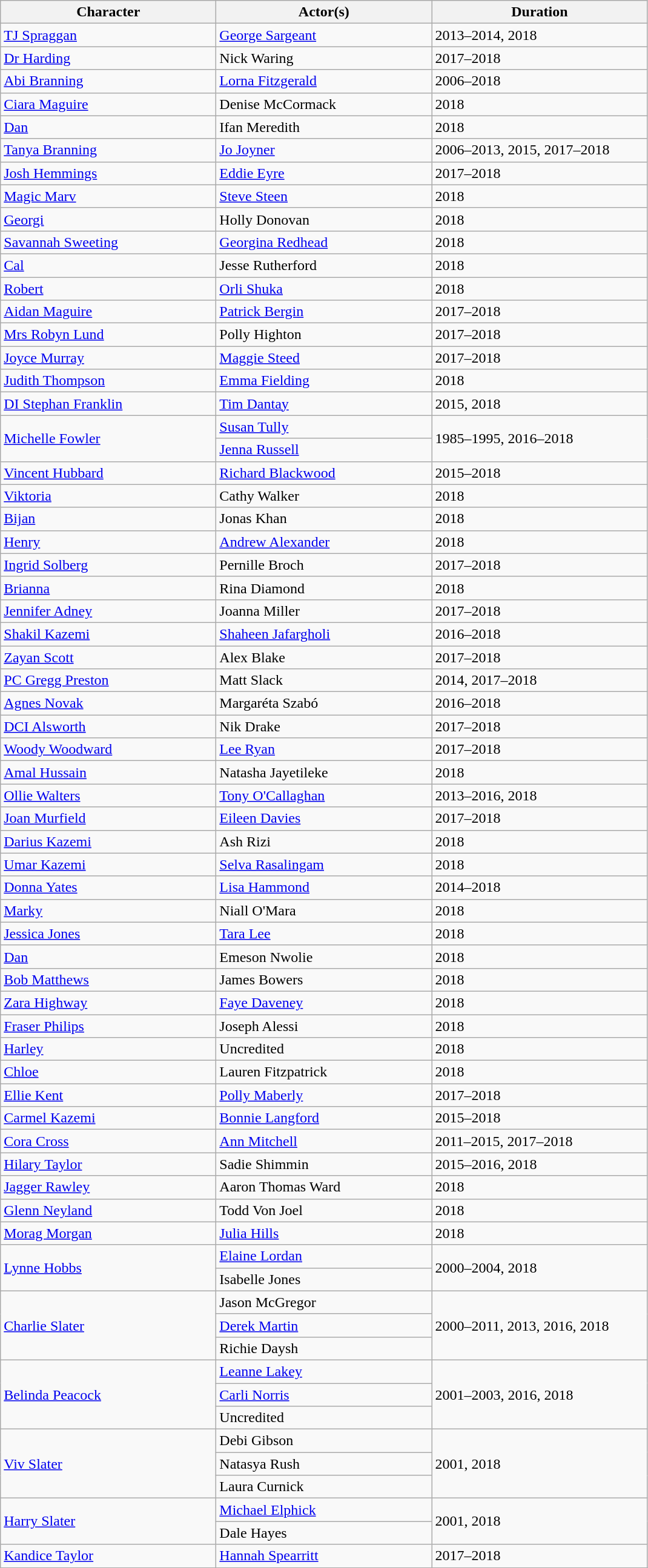<table class="wikitable">
<tr>
<th scope="col" width="230">Character</th>
<th scope="col" width="230">Actor(s)</th>
<th scope="col" width="230">Duration</th>
</tr>
<tr>
<td><a href='#'>TJ Spraggan</a></td>
<td><a href='#'>George Sargeant</a></td>
<td>2013–2014, 2018</td>
</tr>
<tr>
<td><a href='#'>Dr Harding</a></td>
<td>Nick Waring</td>
<td>2017–2018</td>
</tr>
<tr>
<td><a href='#'>Abi Branning</a></td>
<td><a href='#'>Lorna Fitzgerald</a></td>
<td>2006–2018</td>
</tr>
<tr>
<td><a href='#'>Ciara Maguire</a></td>
<td>Denise McCormack</td>
<td>2018</td>
</tr>
<tr>
<td><a href='#'>Dan</a></td>
<td>Ifan Meredith</td>
<td>2018</td>
</tr>
<tr>
<td><a href='#'>Tanya Branning</a></td>
<td><a href='#'>Jo Joyner</a></td>
<td>2006–2013, 2015, 2017–2018</td>
</tr>
<tr>
<td><a href='#'>Josh Hemmings</a></td>
<td><a href='#'>Eddie Eyre</a></td>
<td>2017–2018</td>
</tr>
<tr>
<td><a href='#'>Magic Marv</a></td>
<td><a href='#'>Steve Steen</a></td>
<td>2018</td>
</tr>
<tr>
<td><a href='#'>Georgi</a></td>
<td>Holly Donovan</td>
<td>2018</td>
</tr>
<tr>
<td><a href='#'>Savannah Sweeting</a></td>
<td><a href='#'>Georgina Redhead</a></td>
<td>2018</td>
</tr>
<tr>
<td><a href='#'>Cal</a></td>
<td>Jesse Rutherford</td>
<td>2018</td>
</tr>
<tr>
<td><a href='#'>Robert</a></td>
<td><a href='#'>Orli Shuka</a></td>
<td>2018</td>
</tr>
<tr>
<td><a href='#'>Aidan Maguire</a></td>
<td><a href='#'>Patrick Bergin</a></td>
<td>2017–2018</td>
</tr>
<tr>
<td><a href='#'>Mrs Robyn Lund</a></td>
<td>Polly Highton</td>
<td>2017–2018</td>
</tr>
<tr>
<td><a href='#'>Joyce Murray</a></td>
<td><a href='#'>Maggie Steed</a></td>
<td>2017–2018</td>
</tr>
<tr>
<td><a href='#'>Judith Thompson</a></td>
<td><a href='#'>Emma Fielding</a></td>
<td>2018</td>
</tr>
<tr>
<td><a href='#'>DI Stephan Franklin</a></td>
<td><a href='#'>Tim Dantay</a></td>
<td>2015, 2018</td>
</tr>
<tr>
<td rowspan="2"><a href='#'>Michelle Fowler</a></td>
<td><a href='#'>Susan Tully</a></td>
<td rowspan="2">1985–1995, 2016–2018</td>
</tr>
<tr>
<td><a href='#'>Jenna Russell</a></td>
</tr>
<tr>
<td><a href='#'>Vincent Hubbard</a></td>
<td><a href='#'>Richard Blackwood</a></td>
<td>2015–2018</td>
</tr>
<tr>
<td><a href='#'>Viktoria</a></td>
<td>Cathy Walker</td>
<td>2018</td>
</tr>
<tr>
<td><a href='#'>Bijan</a></td>
<td>Jonas Khan</td>
<td>2018</td>
</tr>
<tr>
<td><a href='#'>Henry</a></td>
<td><a href='#'>Andrew Alexander</a></td>
<td>2018</td>
</tr>
<tr>
<td><a href='#'>Ingrid Solberg</a></td>
<td>Pernille Broch</td>
<td>2017–2018</td>
</tr>
<tr>
<td><a href='#'>Brianna</a></td>
<td>Rina Diamond</td>
<td>2018</td>
</tr>
<tr>
<td><a href='#'>Jennifer Adney</a></td>
<td>Joanna Miller</td>
<td>2017–2018</td>
</tr>
<tr>
<td><a href='#'>Shakil Kazemi</a></td>
<td><a href='#'>Shaheen Jafargholi</a></td>
<td>2016–2018</td>
</tr>
<tr>
<td><a href='#'>Zayan Scott</a></td>
<td>Alex Blake</td>
<td>2017–2018</td>
</tr>
<tr>
<td><a href='#'>PC Gregg Preston</a></td>
<td>Matt Slack</td>
<td>2014, 2017–2018</td>
</tr>
<tr>
<td><a href='#'>Agnes Novak</a></td>
<td>Margaréta Szabó</td>
<td>2016–2018</td>
</tr>
<tr>
<td><a href='#'>DCI Alsworth</a></td>
<td>Nik Drake</td>
<td>2017–2018</td>
</tr>
<tr>
<td><a href='#'>Woody Woodward</a></td>
<td><a href='#'>Lee Ryan</a></td>
<td>2017–2018</td>
</tr>
<tr>
<td><a href='#'>Amal Hussain</a></td>
<td>Natasha Jayetileke</td>
<td>2018</td>
</tr>
<tr>
<td><a href='#'>Ollie Walters</a></td>
<td><a href='#'>Tony O'Callaghan</a></td>
<td>2013–2016, 2018</td>
</tr>
<tr>
<td><a href='#'>Joan Murfield</a></td>
<td><a href='#'>Eileen Davies</a></td>
<td>2017–2018</td>
</tr>
<tr>
<td><a href='#'>Darius Kazemi</a></td>
<td>Ash Rizi</td>
<td>2018</td>
</tr>
<tr>
<td><a href='#'>Umar Kazemi</a></td>
<td><a href='#'>Selva Rasalingam</a></td>
<td>2018</td>
</tr>
<tr>
<td><a href='#'>Donna Yates</a></td>
<td><a href='#'>Lisa Hammond</a></td>
<td>2014–2018</td>
</tr>
<tr>
<td><a href='#'>Marky</a></td>
<td>Niall O'Mara</td>
<td>2018</td>
</tr>
<tr>
<td><a href='#'>Jessica Jones</a></td>
<td><a href='#'>Tara Lee</a></td>
<td>2018</td>
</tr>
<tr>
<td><a href='#'>Dan</a></td>
<td>Emeson Nwolie</td>
<td>2018</td>
</tr>
<tr>
<td><a href='#'>Bob Matthews</a></td>
<td>James Bowers</td>
<td>2018</td>
</tr>
<tr>
<td><a href='#'>Zara Highway</a></td>
<td><a href='#'>Faye Daveney</a></td>
<td>2018</td>
</tr>
<tr>
<td><a href='#'>Fraser Philips</a></td>
<td>Joseph Alessi</td>
<td>2018</td>
</tr>
<tr>
<td><a href='#'>Harley</a></td>
<td>Uncredited</td>
<td>2018</td>
</tr>
<tr>
<td><a href='#'>Chloe</a></td>
<td>Lauren Fitzpatrick</td>
<td>2018</td>
</tr>
<tr>
<td><a href='#'>Ellie Kent</a></td>
<td><a href='#'>Polly Maberly</a></td>
<td>2017–2018</td>
</tr>
<tr>
<td><a href='#'>Carmel Kazemi</a></td>
<td><a href='#'>Bonnie Langford</a></td>
<td>2015–2018</td>
</tr>
<tr>
<td><a href='#'>Cora Cross</a></td>
<td><a href='#'>Ann Mitchell</a></td>
<td>2011–2015, 2017–2018</td>
</tr>
<tr>
<td><a href='#'>Hilary Taylor</a></td>
<td>Sadie Shimmin</td>
<td>2015–2016, 2018</td>
</tr>
<tr>
<td><a href='#'>Jagger Rawley</a></td>
<td>Aaron Thomas Ward</td>
<td>2018</td>
</tr>
<tr>
<td><a href='#'>Glenn Neyland</a></td>
<td>Todd Von Joel</td>
<td>2018</td>
</tr>
<tr>
<td><a href='#'>Morag Morgan</a></td>
<td><a href='#'>Julia Hills</a></td>
<td>2018</td>
</tr>
<tr>
<td rowspan="2"><a href='#'>Lynne Hobbs</a></td>
<td><a href='#'>Elaine Lordan</a></td>
<td rowspan="2">2000–2004, 2018</td>
</tr>
<tr>
<td>Isabelle Jones</td>
</tr>
<tr>
<td rowspan="3"><a href='#'>Charlie Slater</a></td>
<td>Jason McGregor</td>
<td rowspan="3">2000–2011, 2013, 2016, 2018</td>
</tr>
<tr>
<td><a href='#'>Derek Martin</a></td>
</tr>
<tr>
<td>Richie Daysh</td>
</tr>
<tr>
<td rowspan="3"><a href='#'>Belinda Peacock</a></td>
<td><a href='#'>Leanne Lakey</a></td>
<td rowspan="3">2001–2003, 2016, 2018</td>
</tr>
<tr>
<td><a href='#'>Carli Norris</a></td>
</tr>
<tr>
<td>Uncredited</td>
</tr>
<tr>
<td rowspan="3"><a href='#'>Viv Slater</a></td>
<td>Debi Gibson</td>
<td rowspan="3">2001, 2018</td>
</tr>
<tr>
<td>Natasya Rush</td>
</tr>
<tr>
<td>Laura Curnick</td>
</tr>
<tr>
<td rowspan="2"><a href='#'>Harry Slater</a></td>
<td><a href='#'>Michael Elphick</a></td>
<td rowspan="2">2001, 2018</td>
</tr>
<tr>
<td>Dale Hayes</td>
</tr>
<tr>
<td><a href='#'>Kandice Taylor</a></td>
<td><a href='#'>Hannah Spearritt</a></td>
<td>2017–2018</td>
</tr>
<tr>
</tr>
</table>
